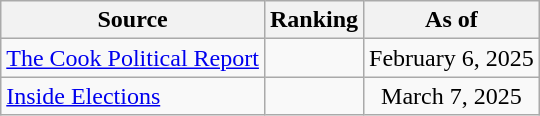<table class="wikitable" style="text-align:center">
<tr>
<th>Source</th>
<th>Ranking</th>
<th>As of</th>
</tr>
<tr>
<td align=left><a href='#'>The Cook Political Report</a></td>
<td></td>
<td>February 6, 2025</td>
</tr>
<tr>
<td align=left><a href='#'>Inside Elections</a></td>
<td></td>
<td>March 7, 2025</td>
</tr>
</table>
